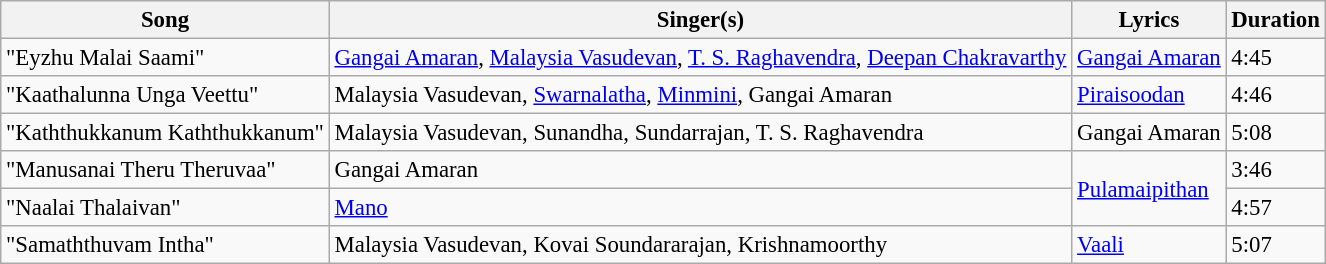<table class="wikitable" style="font-size:95%;">
<tr>
<th>Song</th>
<th>Singer(s)</th>
<th>Lyrics</th>
<th>Duration</th>
</tr>
<tr>
<td>"Eyzhu Malai Saami"</td>
<td><a href='#'>Gangai Amaran</a>, <a href='#'>Malaysia Vasudevan</a>, <a href='#'>T. S. Raghavendra</a>, <a href='#'>Deepan Chakravarthy</a></td>
<td><a href='#'>Gangai Amaran</a></td>
<td>4:45</td>
</tr>
<tr>
<td>"Kaathalunna Unga Veettu"</td>
<td>Malaysia Vasudevan, <a href='#'>Swarnalatha</a>, <a href='#'>Minmini</a>, Gangai Amaran</td>
<td><a href='#'>Piraisoodan</a></td>
<td>4:46</td>
</tr>
<tr>
<td>"Kaththukkanum Kaththukkanum"</td>
<td>Malaysia Vasudevan, Sunandha, Sundarrajan, T. S. Raghavendra</td>
<td>Gangai Amaran</td>
<td>5:08</td>
</tr>
<tr>
<td>"Manusanai Theru Theruvaa"</td>
<td>Gangai Amaran</td>
<td rowspan=2><a href='#'>Pulamaipithan</a></td>
<td>3:46</td>
</tr>
<tr>
<td>"Naalai Thalaivan"</td>
<td><a href='#'>Mano</a></td>
<td>4:57</td>
</tr>
<tr>
<td>"Samaththuvam Intha"</td>
<td>Malaysia Vasudevan, Kovai Soundararajan, Krishnamoorthy</td>
<td><a href='#'>Vaali</a></td>
<td>5:07</td>
</tr>
</table>
